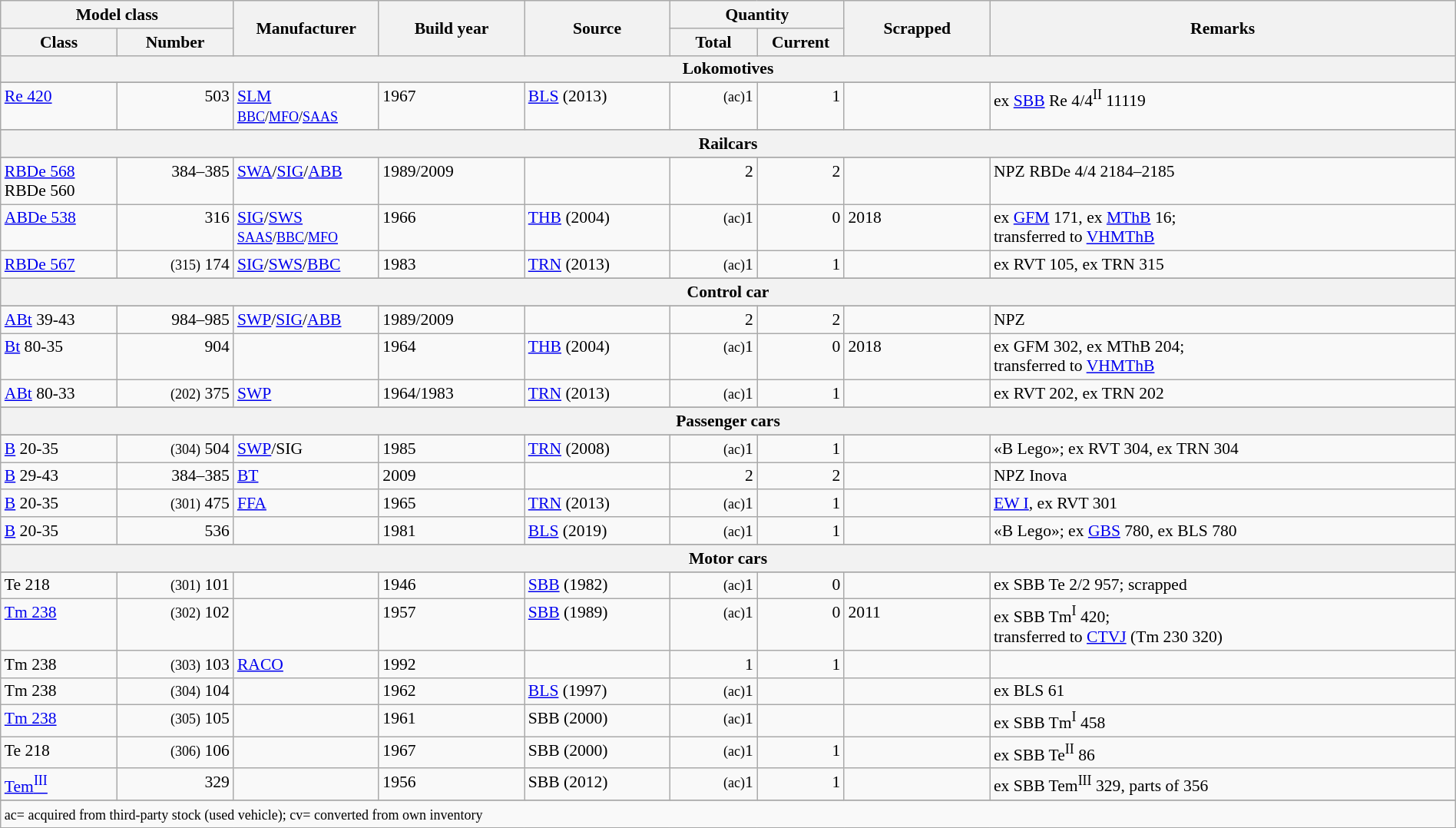<table width="100%" class="wikitable" style="font-size:90%">
<tr>
<th colspan="2">Model class</th>
<th rowspan="2" width="10%">Manufacturer</th>
<th rowspan="2" width="10%">Build year</th>
<th rowspan="2" width="10%">Source</th>
<th colspan="2">Quantity</th>
<th rowspan="2" width="10%">Scrapped</th>
<th rowspan="2">Remarks</th>
</tr>
<tr>
<th width="8%">Class</th>
<th width="8%">Number</th>
<th width="6%">Total</th>
<th width="6%">Current</th>
</tr>
<tr>
<th class="hintergrundfarbe8" colspan = "10">Lokomotives</th>
</tr>
<tr>
</tr>
<tr style="vertical-align:top;">
<td><a href='#'>Re 420</a></td>
<td style="text-align:right;">503</td>
<td><a href='#'>SLM</a><br><small><a href='#'>BBC</a>/<a href='#'>MFO</a>/<a href='#'>SAAS</a></small></td>
<td>1967</td>
<td><a href='#'>BLS</a> (2013)</td>
<td style="text-align:right;"><small>(ac)</small>1</td>
<td style="text-align:right;">1</td>
<td></td>
<td>ex <a href='#'>SBB</a> Re 4/4<sup>II</sup> 11119 </td>
</tr>
<tr ---->
</tr>
<tr>
<th class="hintergrundfarbe8" colspan = "10">Railcars</th>
</tr>
<tr>
</tr>
<tr style="vertical-align:top;">
<td><a href='#'>RBDe 568</a><br>RBDe 560</td>
<td style="text-align:right;">384–385</td>
<td><a href='#'>SWA</a>/<a href='#'>SIG</a>/<a href='#'>ABB</a></td>
<td>1989/2009</td>
<td></td>
<td style="text-align:right;">2</td>
<td style="text-align:right;">2</td>
<td></td>
<td>NPZ RBDe 4/4 2184–2185</td>
</tr>
<tr style="vertical-align:top;">
<td><a href='#'>ABDe 538</a></td>
<td style="text-align:right;">316</td>
<td><a href='#'>SIG</a>/<a href='#'>SWS</a><br><small><a href='#'>SAAS</a>/<a href='#'>BBC</a>/<a href='#'>MFO</a></small></td>
<td>1966</td>
<td><a href='#'>THB</a> (2004)</td>
<td style="text-align:right;"><small>(ac)</small>1</td>
<td style="text-align:right;">0</td>
<td>2018</td>
<td>ex <a href='#'>GFM</a> 171, ex <a href='#'>MThB</a> 16;<br>transferred to <a href='#'>VHMThB</a></td>
</tr>
<tr style="vertical-align:top;">
<td><a href='#'>RBDe 567</a></td>
<td style="text-align:right;"><small>(315)</small> 174</td>
<td><a href='#'>SIG</a>/<a href='#'>SWS</a>/<a href='#'>BBC</a></td>
<td>1983</td>
<td><a href='#'>TRN</a> (2013)</td>
<td style="text-align:right;"><small>(ac)</small>1</td>
<td style="text-align:right;">1</td>
<td></td>
<td>ex RVT 105, ex TRN 315 </td>
</tr>
<tr ---->
</tr>
<tr>
<th class="hintergrundfarbe8" colspan = "10">Control car</th>
</tr>
<tr>
</tr>
<tr style="vertical-align:top;">
<td><a href='#'>ABt</a> 39-43</td>
<td style="text-align:right;">984–985</td>
<td><a href='#'>SWP</a>/<a href='#'>SIG</a>/<a href='#'>ABB</a></td>
<td>1989/2009</td>
<td></td>
<td style="text-align:right;">2</td>
<td style="text-align:right;">2</td>
<td></td>
<td>NPZ </td>
</tr>
<tr style="vertical-align:top;">
<td><a href='#'>Bt</a> 80-35</td>
<td style="text-align:right;">904</td>
<td></td>
<td>1964</td>
<td><a href='#'>THB</a> (2004)</td>
<td style="text-align:right;"><small>(ac)</small>1</td>
<td style="text-align:right;">0</td>
<td>2018</td>
<td>ex GFM 302, ex MThB 204;<br>transferred to <a href='#'>VHMThB</a></td>
</tr>
<tr style="vertical-align:top;">
<td><a href='#'>ABt</a> 80-33</td>
<td style="text-align:right;"><small>(202)</small> 375</td>
<td><a href='#'>SWP</a></td>
<td>1964/1983</td>
<td><a href='#'>TRN</a> (2013)</td>
<td style="text-align:right;"><small>(ac)</small>1</td>
<td style="text-align:right;">1</td>
<td></td>
<td>ex RVT 202, ex TRN 202 </td>
</tr>
<tr ---->
</tr>
<tr>
<th class="hintergrundfarbe8" colspan = "10">Passenger cars</th>
</tr>
<tr>
</tr>
<tr style="vertical-align:top;">
<td><a href='#'>B</a> 20-35</td>
<td style="text-align:right;"><small>(304)</small> 504</td>
<td><a href='#'>SWP</a>/SIG</td>
<td>1985</td>
<td><a href='#'>TRN</a> (2008)</td>
<td style="text-align:right;"><small>(ac)</small>1</td>
<td style="text-align:right;">1</td>
<td></td>
<td>«B Lego»; ex RVT 304, ex TRN 304 </td>
</tr>
<tr style="vertical-align:top;">
<td><a href='#'>B</a> 29-43</td>
<td style="text-align:right;">384–385</td>
<td><a href='#'>BT</a></td>
<td>2009</td>
<td></td>
<td style="text-align:right;">2</td>
<td style="text-align:right;">2</td>
<td></td>
<td>NPZ Inova </td>
</tr>
<tr style="vertical-align:top;">
<td><a href='#'>B</a> 20-35</td>
<td style="text-align:right;"><small>(301)</small> 475</td>
<td><a href='#'>FFA</a></td>
<td>1965</td>
<td><a href='#'>TRN</a> (2013)</td>
<td style="text-align:right;"><small>(ac)</small>1</td>
<td style="text-align:right;">1</td>
<td></td>
<td><a href='#'>EW I</a>, ex RVT 301 </td>
</tr>
<tr style="vertical-align:top;">
<td><a href='#'>B</a> 20-35</td>
<td style="text-align:right;">536</td>
<td></td>
<td>1981</td>
<td><a href='#'>BLS</a> (2019)</td>
<td style="text-align:right;"><small>(ac)</small>1</td>
<td style="text-align:right;">1</td>
<td></td>
<td>«B Lego»; ex <a href='#'>GBS</a> 780, ex BLS 780 </td>
</tr>
<tr ---->
</tr>
<tr>
<th class="hintergrundfarbe8" colspan = "10">Motor cars</th>
</tr>
<tr>
</tr>
<tr style="vertical-align:top;">
<td>Te 218</td>
<td style="text-align:right;"><small>(301)</small> 101</td>
<td></td>
<td>1946</td>
<td><a href='#'>SBB</a> (1982)</td>
<td style="text-align:right;"><small>(ac)</small>1</td>
<td style="text-align:right;">0</td>
<td></td>
<td>ex SBB Te 2/2 957; scrapped</td>
</tr>
<tr style="vertical-align:top;">
<td><a href='#'>Tm 238</a></td>
<td style="text-align:right;"><small>(302)</small> 102</td>
<td></td>
<td>1957</td>
<td><a href='#'>SBB</a> (1989)</td>
<td style="text-align:right;"><small>(ac)</small>1</td>
<td style="text-align:right;">0</td>
<td>2011</td>
<td>ex SBB Tm<sup>I</sup> 420;<br>transferred to <a href='#'>CTVJ</a> (Tm 230 320)</td>
</tr>
<tr style="vertical-align:top;">
<td>Tm 238</td>
<td style="text-align:right;"><small>(303)</small> 103</td>
<td><a href='#'>RACO</a></td>
<td>1992</td>
<td></td>
<td style="text-align:right;">1</td>
<td style="text-align:right;">1</td>
<td></td>
<td></td>
</tr>
<tr style="vertical-align:top;">
<td>Tm 238</td>
<td style="text-align:right;"><small>(304)</small> 104</td>
<td></td>
<td>1962</td>
<td><a href='#'>BLS</a> (1997)</td>
<td style="text-align:right;"><small>(ac)</small>1</td>
<td style="text-align:right;"></td>
<td></td>
<td>ex BLS 61 </td>
</tr>
<tr style="vertical-align:top;">
<td><a href='#'>Tm 238</a></td>
<td style="text-align:right;"><small>(305)</small> 105</td>
<td></td>
<td>1961</td>
<td>SBB (2000)</td>
<td style="text-align:right;"><small>(ac)</small>1</td>
<td style="text-align:right;"></td>
<td></td>
<td>ex SBB Tm<sup>I</sup> 458 </td>
</tr>
<tr style="vertical-align:top;">
<td>Te 218</td>
<td style="text-align:right;"><small>(306)</small> 106</td>
<td></td>
<td>1967</td>
<td>SBB (2000)</td>
<td style="text-align:right;"><small>(ac)</small>1</td>
<td style="text-align:right;">1</td>
<td></td>
<td>ex SBB Te<sup>II</sup> 86 </td>
</tr>
<tr style="vertical-align:top;">
<td><a href='#'>Tem<sup>III</sup></a></td>
<td style="text-align:right;">329</td>
<td></td>
<td>1956</td>
<td>SBB (2012)</td>
<td style="text-align:right;"><small>(ac)</small>1</td>
<td style="text-align:right;">1</td>
<td></td>
<td>ex SBB Tem<sup>III</sup> 329, parts of 356 </td>
</tr>
<tr ---->
</tr>
<tr>
<td class="hintergrundfarbe2" colspan = "10"><small>ac= acquired from third-party stock (used vehicle); cv= converted from own inventory</small></td>
</tr>
<tr>
</tr>
</table>
